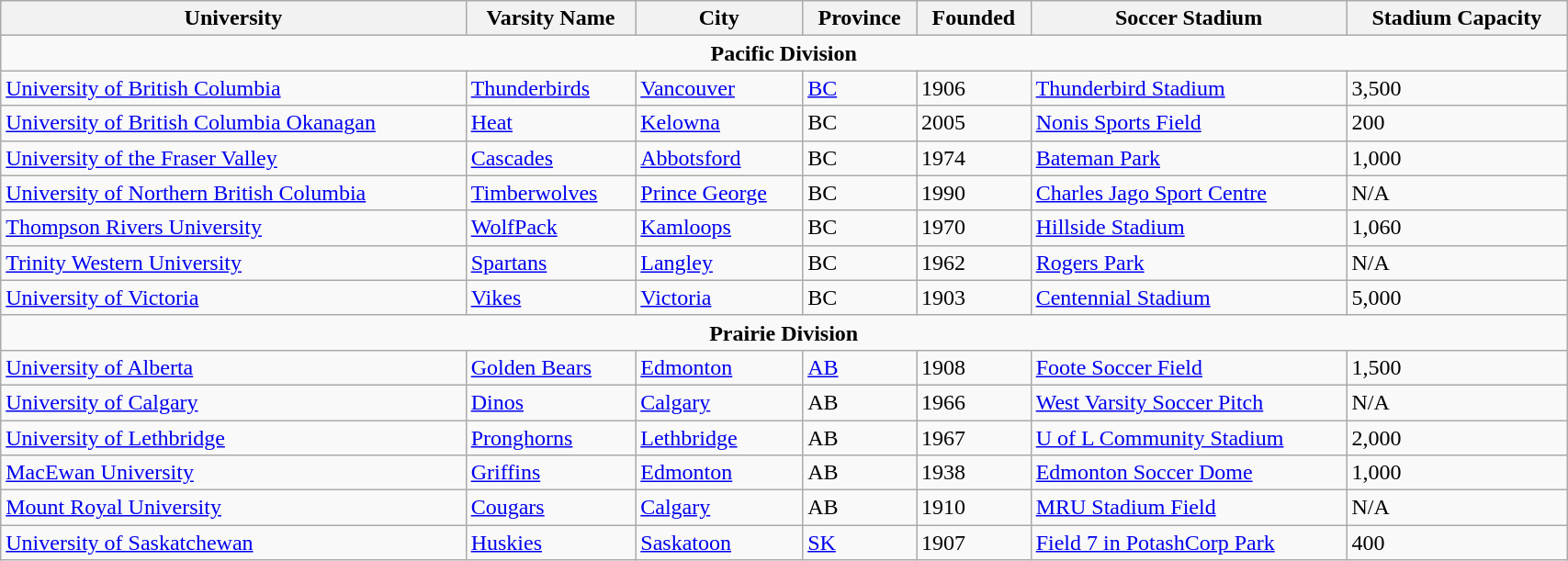<table class="wikitable" width="90%">
<tr>
<th>University</th>
<th>Varsity Name</th>
<th>City</th>
<th>Province</th>
<th>Founded</th>
<th>Soccer Stadium</th>
<th>Stadium Capacity</th>
</tr>
<tr align="center">
<td colspan="7"><strong>Pacific Division</strong></td>
</tr>
<tr>
<td><a href='#'>University of British Columbia</a></td>
<td><a href='#'>Thunderbirds</a></td>
<td><a href='#'>Vancouver</a></td>
<td><a href='#'>BC</a></td>
<td>1906</td>
<td><a href='#'>Thunderbird Stadium</a></td>
<td>3,500</td>
</tr>
<tr>
<td><a href='#'>University of British Columbia Okanagan</a></td>
<td><a href='#'>Heat</a></td>
<td><a href='#'>Kelowna</a></td>
<td>BC</td>
<td>2005</td>
<td><a href='#'>Nonis Sports Field</a></td>
<td>200</td>
</tr>
<tr>
<td><a href='#'>University of the Fraser Valley</a></td>
<td><a href='#'>Cascades</a></td>
<td><a href='#'>Abbotsford</a></td>
<td>BC</td>
<td>1974</td>
<td><a href='#'>Bateman Park</a></td>
<td>1,000</td>
</tr>
<tr>
<td><a href='#'>University of Northern British Columbia</a></td>
<td><a href='#'>Timberwolves</a></td>
<td><a href='#'>Prince George</a></td>
<td>BC</td>
<td>1990</td>
<td><a href='#'>Charles Jago Sport Centre</a></td>
<td>N/A</td>
</tr>
<tr>
<td><a href='#'>Thompson Rivers University</a></td>
<td><a href='#'>WolfPack</a></td>
<td><a href='#'>Kamloops</a></td>
<td>BC</td>
<td>1970</td>
<td><a href='#'>Hillside Stadium</a></td>
<td>1,060</td>
</tr>
<tr>
<td><a href='#'>Trinity Western University</a></td>
<td><a href='#'>Spartans</a></td>
<td><a href='#'>Langley</a></td>
<td>BC</td>
<td>1962</td>
<td><a href='#'>Rogers Park</a></td>
<td>N/A</td>
</tr>
<tr>
<td><a href='#'>University of Victoria</a></td>
<td><a href='#'>Vikes</a></td>
<td><a href='#'>Victoria</a></td>
<td>BC</td>
<td>1903</td>
<td><a href='#'>Centennial Stadium</a></td>
<td>5,000</td>
</tr>
<tr align="center">
<td colspan="7"><strong>Prairie Division</strong></td>
</tr>
<tr>
<td><a href='#'>University of Alberta</a></td>
<td><a href='#'>Golden Bears</a></td>
<td><a href='#'>Edmonton</a></td>
<td><a href='#'>AB</a></td>
<td>1908</td>
<td><a href='#'>Foote Soccer Field</a></td>
<td>1,500</td>
</tr>
<tr>
<td><a href='#'>University of Calgary</a></td>
<td><a href='#'>Dinos</a></td>
<td><a href='#'>Calgary</a></td>
<td>AB</td>
<td>1966</td>
<td><a href='#'>West Varsity Soccer Pitch</a></td>
<td>N/A</td>
</tr>
<tr>
<td><a href='#'>University of Lethbridge</a></td>
<td><a href='#'>Pronghorns</a></td>
<td><a href='#'>Lethbridge</a></td>
<td>AB</td>
<td>1967</td>
<td><a href='#'>U of L Community Stadium</a></td>
<td>2,000</td>
</tr>
<tr>
<td><a href='#'>MacEwan University</a></td>
<td><a href='#'>Griffins</a></td>
<td><a href='#'>Edmonton</a></td>
<td>AB</td>
<td>1938</td>
<td><a href='#'>Edmonton Soccer Dome</a></td>
<td>1,000</td>
</tr>
<tr>
<td><a href='#'>Mount Royal University</a></td>
<td><a href='#'>Cougars</a></td>
<td><a href='#'>Calgary</a></td>
<td>AB</td>
<td>1910</td>
<td><a href='#'>MRU Stadium Field</a></td>
<td>N/A</td>
</tr>
<tr>
<td><a href='#'>University of Saskatchewan</a></td>
<td><a href='#'>Huskies</a></td>
<td><a href='#'>Saskatoon</a></td>
<td><a href='#'>SK</a></td>
<td>1907</td>
<td><a href='#'>Field 7 in PotashCorp Park</a></td>
<td>400<br></td>
</tr>
</table>
